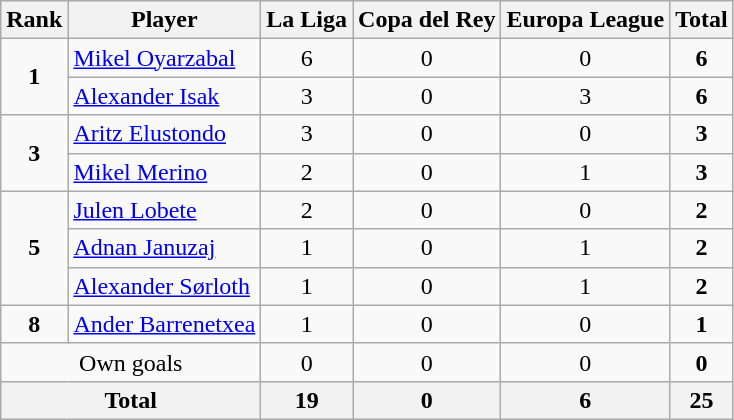<table class="wikitable" style="text-align:center;">
<tr>
<th>Rank</th>
<th>Player</th>
<th>La Liga</th>
<th>Copa del Rey</th>
<th>Europa League</th>
<th>Total</th>
</tr>
<tr>
<td rowspan=2><strong>1</strong></td>
<td align=left> <a href='#'>Mikel Oyarzabal</a></td>
<td>6</td>
<td>0</td>
<td>0</td>
<td><strong>6</strong></td>
</tr>
<tr>
<td align=left> <a href='#'>Alexander Isak</a></td>
<td>3</td>
<td>0</td>
<td>3</td>
<td><strong>6</strong></td>
</tr>
<tr>
<td rowspan=2><strong>3</strong></td>
<td align=left> <a href='#'>Aritz Elustondo</a></td>
<td>3</td>
<td>0</td>
<td>0</td>
<td><strong>3</strong></td>
</tr>
<tr>
<td align=left> <a href='#'>Mikel Merino</a></td>
<td>2</td>
<td>0</td>
<td>1</td>
<td><strong>3</strong></td>
</tr>
<tr>
<td rowspan=3><strong>5</strong></td>
<td align=left> <a href='#'>Julen Lobete</a></td>
<td>2</td>
<td>0</td>
<td>0</td>
<td><strong>2</strong></td>
</tr>
<tr>
<td align=left> <a href='#'>Adnan Januzaj</a></td>
<td>1</td>
<td>0</td>
<td>1</td>
<td><strong>2</strong></td>
</tr>
<tr>
<td align=left> <a href='#'>Alexander Sørloth</a></td>
<td>1</td>
<td>0</td>
<td>1</td>
<td><strong>2</strong></td>
</tr>
<tr>
<td><strong>8</strong></td>
<td align=left> <a href='#'>Ander Barrenetxea</a></td>
<td>1</td>
<td>0</td>
<td>0</td>
<td><strong>1</strong></td>
</tr>
<tr>
<td align=center colspan=2>Own goals</td>
<td>0</td>
<td>0</td>
<td>0</td>
<td><strong>0</strong></td>
</tr>
<tr>
<th colspan=2>Total</th>
<th>19</th>
<th>0</th>
<th>6</th>
<th>25</th>
</tr>
</table>
